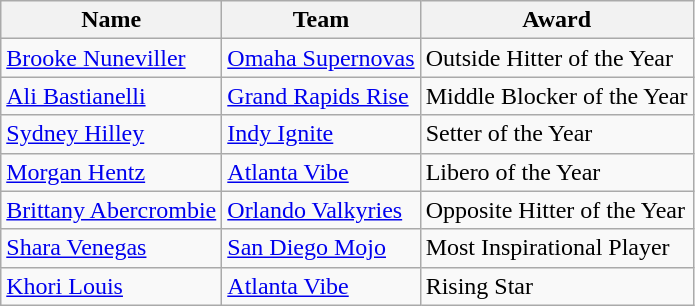<table class="wikitable">
<tr>
<th>Name</th>
<th>Team</th>
<th>Award</th>
</tr>
<tr>
<td><a href='#'>Brooke Nuneviller</a></td>
<td><a href='#'>Omaha Supernovas</a></td>
<td>Outside Hitter of the Year</td>
</tr>
<tr>
<td><a href='#'>Ali Bastianelli</a></td>
<td><a href='#'>Grand Rapids Rise</a></td>
<td>Middle Blocker of the Year</td>
</tr>
<tr>
<td><a href='#'>Sydney Hilley</a></td>
<td><a href='#'>Indy Ignite</a></td>
<td>Setter of the Year</td>
</tr>
<tr>
<td><a href='#'>Morgan Hentz</a></td>
<td><a href='#'>Atlanta Vibe</a></td>
<td>Libero of the Year</td>
</tr>
<tr>
<td><a href='#'>Brittany Abercrombie</a></td>
<td><a href='#'>Orlando Valkyries</a></td>
<td>Opposite Hitter of the Year</td>
</tr>
<tr>
<td><a href='#'>Shara Venegas</a></td>
<td><a href='#'>San Diego Mojo</a></td>
<td>Most Inspirational Player</td>
</tr>
<tr>
<td><a href='#'>Khori Louis</a></td>
<td><a href='#'>Atlanta Vibe</a></td>
<td>Rising Star</td>
</tr>
</table>
